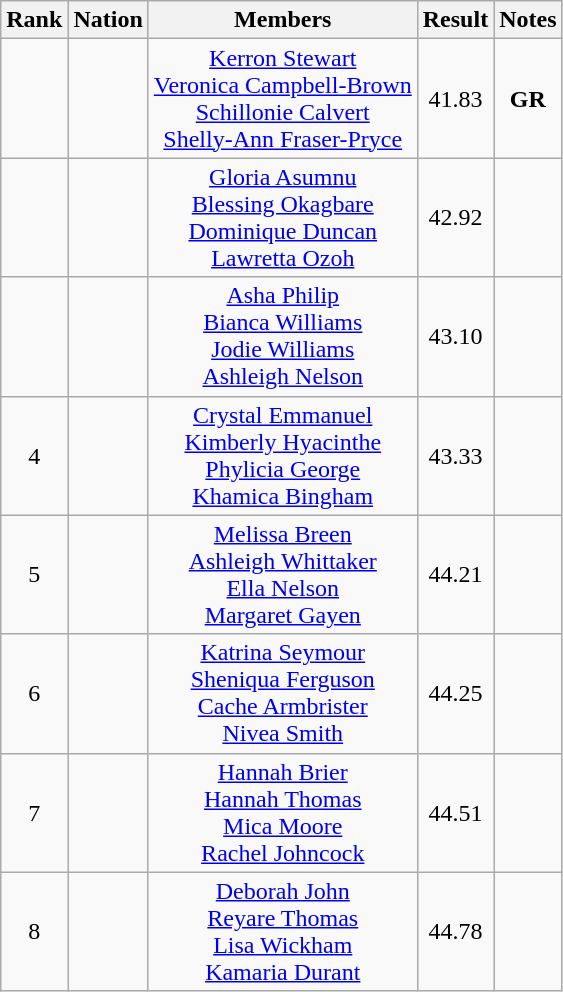<table class="wikitable" style="text-align:center">
<tr>
<th>Rank</th>
<th>Nation</th>
<th>Members</th>
<th>Result</th>
<th>Notes</th>
</tr>
<tr>
<td></td>
<td align="left"></td>
<td><a href='#'>Kerron Stewart</a><br><a href='#'>Veronica Campbell-Brown</a><br><a href='#'>Schillonie Calvert</a><br><a href='#'>Shelly-Ann Fraser-Pryce</a></td>
<td>41.83</td>
<td><strong>GR</strong></td>
</tr>
<tr>
<td></td>
<td align="left"></td>
<td><a href='#'>Gloria Asumnu</a><br><a href='#'>Blessing Okagbare</a><br><a href='#'>Dominique Duncan</a><br><a href='#'>Lawretta Ozoh</a></td>
<td>42.92</td>
<td></td>
</tr>
<tr>
<td></td>
<td align="left"></td>
<td><a href='#'>Asha Philip</a><br><a href='#'>Bianca Williams</a><br><a href='#'>Jodie Williams</a><br><a href='#'>Ashleigh Nelson</a></td>
<td>43.10</td>
<td></td>
</tr>
<tr>
<td>4</td>
<td align="left"></td>
<td><a href='#'>Crystal Emmanuel</a><br><a href='#'>Kimberly Hyacinthe</a><br><a href='#'>Phylicia George</a><br><a href='#'>Khamica Bingham</a></td>
<td>43.33</td>
<td></td>
</tr>
<tr>
<td>5</td>
<td align="left"></td>
<td><a href='#'>Melissa Breen</a><br><a href='#'>Ashleigh Whittaker</a><br><a href='#'>Ella Nelson</a><br><a href='#'>Margaret Gayen</a></td>
<td>44.21</td>
<td></td>
</tr>
<tr>
<td>6</td>
<td align="left"></td>
<td><a href='#'>Katrina Seymour</a><br><a href='#'>Sheniqua Ferguson</a><br><a href='#'>Cache Armbrister</a><br><a href='#'>Nivea Smith</a></td>
<td>44.25</td>
<td></td>
</tr>
<tr>
<td>7</td>
<td align="left"></td>
<td><a href='#'>Hannah Brier</a><br><a href='#'>Hannah Thomas</a><br><a href='#'>Mica Moore</a><br><a href='#'>Rachel Johncock</a></td>
<td>44.51</td>
<td></td>
</tr>
<tr>
<td>8</td>
<td align="left"></td>
<td><a href='#'>Deborah John</a><br><a href='#'>Reyare Thomas</a><br><a href='#'>Lisa Wickham</a><br><a href='#'>Kamaria Durant</a></td>
<td>44.78</td>
<td></td>
</tr>
</table>
